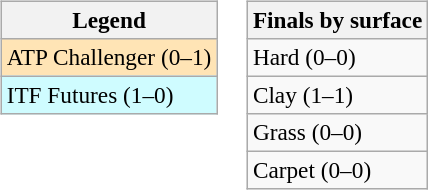<table>
<tr valign=top>
<td><br><table class=wikitable style=font-size:97%>
<tr>
<th>Legend</th>
</tr>
<tr bgcolor=moccasin>
<td>ATP Challenger (0–1)</td>
</tr>
<tr bgcolor=cffcff>
<td>ITF Futures (1–0)</td>
</tr>
</table>
</td>
<td><br><table class=wikitable style=font-size:97%>
<tr>
<th>Finals by surface</th>
</tr>
<tr>
<td>Hard (0–0)</td>
</tr>
<tr>
<td>Clay (1–1)</td>
</tr>
<tr>
<td>Grass (0–0)</td>
</tr>
<tr>
<td>Carpet (0–0)</td>
</tr>
</table>
</td>
</tr>
</table>
